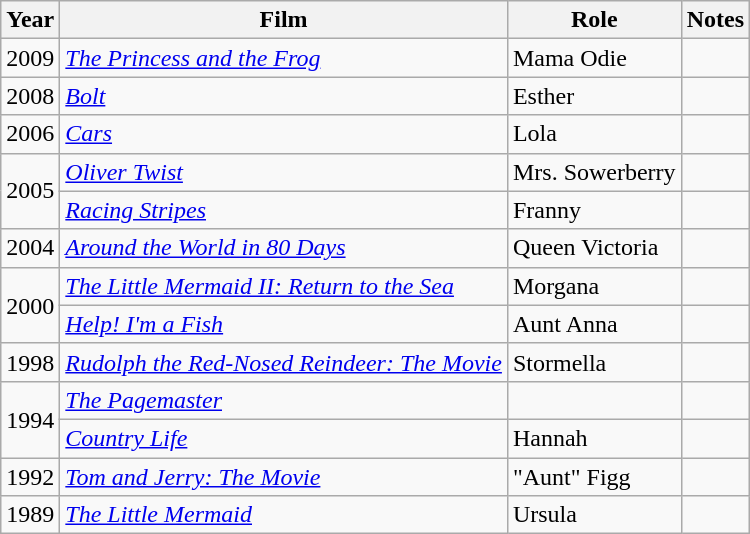<table class="wikitable">
<tr>
<th>Year</th>
<th>Film</th>
<th>Role</th>
<th>Notes</th>
</tr>
<tr>
<td>2009</td>
<td><em><a href='#'>The Princess and the Frog</a></em></td>
<td>Mama Odie</td>
<td></td>
</tr>
<tr>
<td>2008</td>
<td><em><a href='#'>Bolt</a></em></td>
<td>Esther</td>
<td></td>
</tr>
<tr>
<td>2006</td>
<td><em><a href='#'>Cars</a></em></td>
<td>Lola</td>
<td></td>
</tr>
<tr>
<td rowspan="2">2005</td>
<td><em><a href='#'>Oliver Twist</a></em></td>
<td>Mrs. Sowerberry</td>
<td></td>
</tr>
<tr>
<td><em><a href='#'>Racing Stripes</a></em></td>
<td>Franny</td>
<td></td>
</tr>
<tr>
<td>2004</td>
<td><em><a href='#'>Around the World in 80 Days</a></em></td>
<td>Queen Victoria</td>
<td></td>
</tr>
<tr>
<td rowspan="2">2000</td>
<td><em><a href='#'>The Little Mermaid II: Return to the Sea</a></em></td>
<td>Morgana</td>
<td></td>
</tr>
<tr>
<td><em><a href='#'>Help! I'm a Fish</a></em></td>
<td>Aunt Anna</td>
<td></td>
</tr>
<tr>
<td>1998</td>
<td><em><a href='#'>Rudolph the Red-Nosed Reindeer: The Movie</a></em></td>
<td>Stormella</td>
<td></td>
</tr>
<tr>
<td rowspan="2">1994</td>
<td><em><a href='#'>The Pagemaster</a></em></td>
<td></td>
<td></td>
</tr>
<tr>
<td><em><a href='#'>Country Life</a></em></td>
<td>Hannah</td>
<td></td>
</tr>
<tr>
<td>1992</td>
<td><em><a href='#'>Tom and Jerry: The Movie</a></em></td>
<td>"Aunt" Figg</td>
<td></td>
</tr>
<tr>
<td>1989</td>
<td><em><a href='#'>The Little Mermaid</a></em></td>
<td>Ursula</td>
<td></td>
</tr>
</table>
